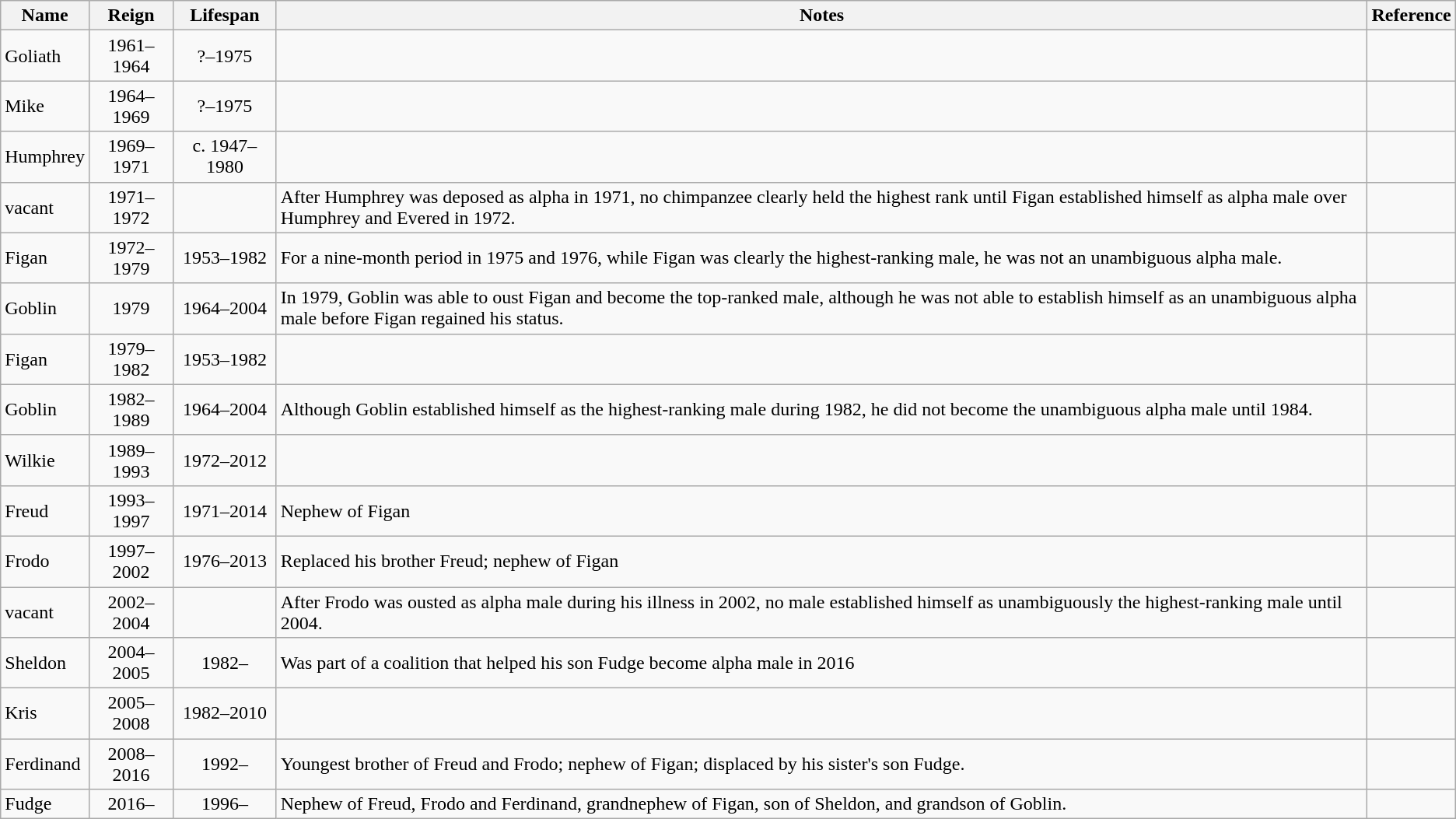<table class="wikitable sortable">
<tr>
<th>Name</th>
<th>Reign</th>
<th>Lifespan</th>
<th>Notes</th>
<th class="unsortable">Reference</th>
</tr>
<tr>
<td>Goliath</td>
<td align="center">1961–1964</td>
<td align="center">?–1975</td>
<td></td>
<td align="center"></td>
</tr>
<tr>
<td>Mike</td>
<td align="center">1964–1969</td>
<td align="center">?–1975</td>
<td></td>
<td align="center"></td>
</tr>
<tr>
<td>Humphrey</td>
<td align="center">1969–1971</td>
<td align="center">c. 1947–1980</td>
<td></td>
<td align="center"></td>
</tr>
<tr>
<td>vacant</td>
<td align="center">1971–1972</td>
<td align="center"></td>
<td>After Humphrey was deposed as alpha in 1971, no chimpanzee clearly held the highest rank until Figan established himself as alpha male over Humphrey and Evered in 1972.</td>
<td align="center"></td>
</tr>
<tr>
<td>Figan</td>
<td align="center">1972–1979</td>
<td align="center">1953–1982</td>
<td>For a nine-month period in 1975 and 1976, while Figan was clearly the highest-ranking male, he was not an unambiguous alpha male.</td>
<td align="center"></td>
</tr>
<tr>
<td>Goblin</td>
<td align="center">1979</td>
<td align="center">1964–2004</td>
<td>In 1979, Goblin was able to oust Figan and become the top-ranked male, although he was not able to establish himself as an unambiguous alpha male before Figan regained his status.</td>
<td align="center"></td>
</tr>
<tr>
<td>Figan</td>
<td align="center">1979–1982</td>
<td align="center">1953–1982</td>
<td></td>
<td align="center"></td>
</tr>
<tr>
<td>Goblin</td>
<td align="center">1982–1989</td>
<td align="center">1964–2004</td>
<td>Although Goblin established himself as the highest-ranking male during 1982, he did not become the unambiguous alpha male until 1984.</td>
<td align="center"></td>
</tr>
<tr>
<td>Wilkie</td>
<td align="center">1989–1993</td>
<td align="center">1972–2012</td>
<td></td>
<td align="center"></td>
</tr>
<tr>
<td>Freud</td>
<td align="center">1993–1997</td>
<td align="center">1971–2014</td>
<td>Nephew of Figan</td>
<td align="center"></td>
</tr>
<tr>
<td>Frodo</td>
<td align="center">1997–2002</td>
<td align="center">1976–2013</td>
<td>Replaced his brother Freud; nephew of Figan</td>
<td align="center"></td>
</tr>
<tr>
<td>vacant</td>
<td align="center">2002–2004</td>
<td align="center"></td>
<td>After Frodo was ousted as alpha male during his illness in 2002, no male established himself as unambiguously the highest-ranking male until 2004.</td>
<td align="center"></td>
</tr>
<tr>
<td>Sheldon</td>
<td align="center">2004–2005</td>
<td align="center">1982–</td>
<td>Was part of a coalition that helped his son Fudge become alpha male in 2016</td>
<td align="center"></td>
</tr>
<tr>
<td>Kris</td>
<td align="center">2005–2008</td>
<td align="center">1982–2010</td>
<td></td>
<td align="center"></td>
</tr>
<tr>
<td>Ferdinand</td>
<td align="center">2008–2016</td>
<td align="center">1992–</td>
<td>Youngest brother of Freud and Frodo; nephew of Figan; displaced by his sister's son Fudge.</td>
<td align="center"></td>
</tr>
<tr>
<td>Fudge</td>
<td align="center">2016–</td>
<td align="center">1996–</td>
<td>Nephew of Freud, Frodo and Ferdinand, grandnephew of Figan, son of Sheldon, and grandson of Goblin.</td>
<td align="center"></td>
</tr>
</table>
